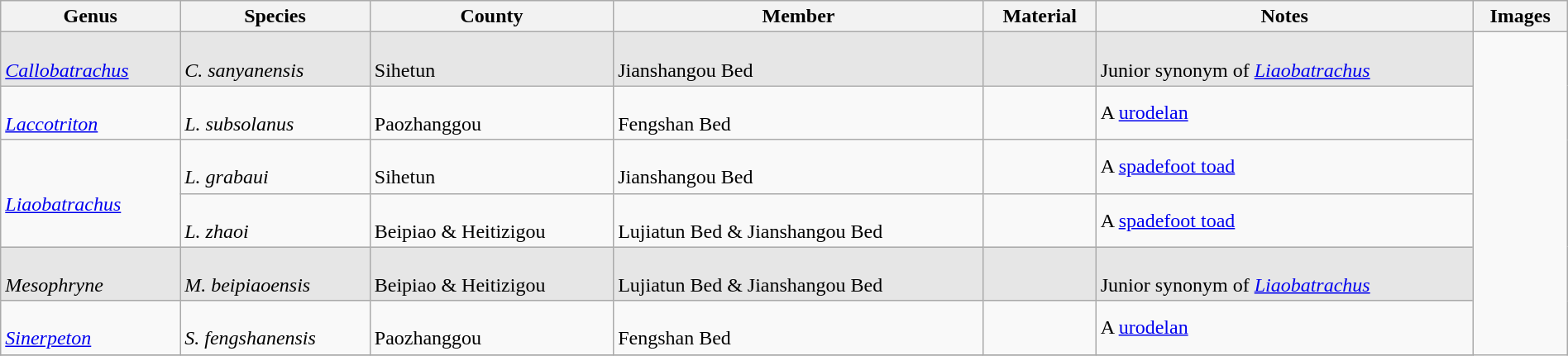<table class="wikitable" align="center" width="100%">
<tr>
<th>Genus</th>
<th>Species</th>
<th>County</th>
<th>Member</th>
<th>Material</th>
<th>Notes</th>
<th>Images</th>
</tr>
<tr>
<td style="background:#E6E6E6;"><br><em><a href='#'>Callobatrachus</a></em></td>
<td style="background:#E6E6E6;"><br><em>C. sanyanensis</em></td>
<td style="background:#E6E6E6;"><br>Sihetun</td>
<td style="background:#E6E6E6;"><br>Jianshangou Bed</td>
<td style="background:#E6E6E6;"></td>
<td style="background:#E6E6E6;"><br>Junior synonym of <em><a href='#'>Liaobatrachus</a></em></td>
<td rowspan="99"><br></td>
</tr>
<tr>
<td><br><em><a href='#'>Laccotriton</a></em></td>
<td><br><em>L. subsolanus</em></td>
<td><br>Paozhanggou</td>
<td><br>Fengshan Bed</td>
<td></td>
<td>A <a href='#'>urodelan</a></td>
</tr>
<tr>
<td rowspan="2"><br><em><a href='#'>Liaobatrachus</a></em></td>
<td><br><em>L. grabaui</em></td>
<td><br>Sihetun</td>
<td><br>Jianshangou Bed</td>
<td></td>
<td>A <a href='#'>spadefoot toad</a></td>
</tr>
<tr>
<td><br><em>L. zhaoi</em></td>
<td><br>Beipiao & Heitizigou</td>
<td><br>Lujiatun Bed & Jianshangou Bed</td>
<td></td>
<td>A <a href='#'>spadefoot toad</a></td>
</tr>
<tr>
<td style="background:#E6E6E6;"><br><em>Mesophryne</em></td>
<td style="background:#E6E6E6;"><br><em>M. beipiaoensis</em></td>
<td style="background:#E6E6E6;"><br>Beipiao & Heitizigou</td>
<td style="background:#E6E6E6;"><br>Lujiatun Bed & Jianshangou Bed</td>
<td style="background:#E6E6E6;"></td>
<td style="background:#E6E6E6;"><br>Junior synonym of <em><a href='#'>Liaobatrachus</a></em></td>
</tr>
<tr>
<td><br><em><a href='#'>Sinerpeton</a></em></td>
<td><br><em>S. fengshanensis</em></td>
<td><br>Paozhanggou</td>
<td><br>Fengshan Bed</td>
<td></td>
<td>A <a href='#'>urodelan</a></td>
</tr>
<tr>
</tr>
</table>
